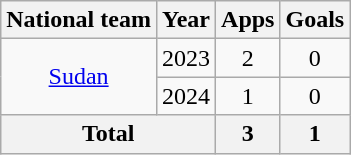<table class="wikitable" style="text-align:center">
<tr>
<th>National team</th>
<th>Year</th>
<th>Apps</th>
<th>Goals</th>
</tr>
<tr>
<td rowspan=2><a href='#'>Sudan</a></td>
<td>2023</td>
<td>2</td>
<td>0</td>
</tr>
<tr>
<td>2024</td>
<td>1</td>
<td>0</td>
</tr>
<tr>
<th colspan=2>Total</th>
<th>3</th>
<th>1</th>
</tr>
</table>
